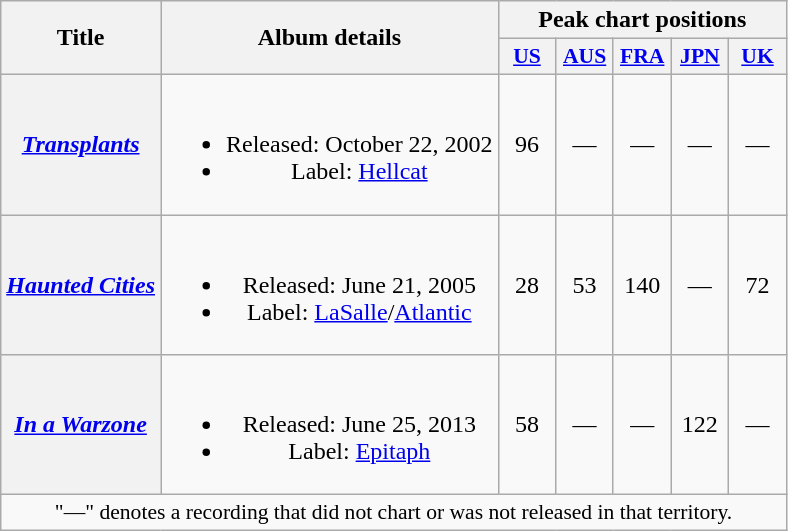<table class="wikitable plainrowheaders" style="text-align:center;">
<tr>
<th scope="col" rowspan="2">Title</th>
<th scope="col" rowspan="2">Album details</th>
<th scope="col" colspan="5">Peak chart positions</th>
</tr>
<tr>
<th scope="col" style="width:2.2em;font-size:90%;"><a href='#'>US</a><br></th>
<th scope="col" style="width:2.2em;font-size:90%;"><a href='#'>AUS</a><br></th>
<th scope="col" style="width:2.2em;font-size:90%;"><a href='#'>FRA</a><br></th>
<th scope="col" style="width:2.2em;font-size:90%;"><a href='#'>JPN</a><br></th>
<th scope="col" style="width:2.2em;font-size:90%;"><a href='#'>UK</a><br></th>
</tr>
<tr>
<th scope="row"><em><a href='#'>Transplants</a></em></th>
<td><br><ul><li>Released: October 22, 2002</li><li>Label: <a href='#'>Hellcat</a></li></ul></td>
<td>96</td>
<td>—</td>
<td>—</td>
<td>—</td>
<td>—</td>
</tr>
<tr>
<th scope="row"><em><a href='#'>Haunted Cities</a></em></th>
<td><br><ul><li>Released: June 21, 2005</li><li>Label: <a href='#'>LaSalle</a>/<a href='#'>Atlantic</a></li></ul></td>
<td>28</td>
<td>53</td>
<td>140</td>
<td>—</td>
<td>72</td>
</tr>
<tr>
<th scope="row"><em><a href='#'>In a Warzone</a></em></th>
<td><br><ul><li>Released: June 25, 2013</li><li>Label: <a href='#'>Epitaph</a></li></ul></td>
<td>58</td>
<td>—</td>
<td>—</td>
<td>122</td>
<td>—</td>
</tr>
<tr>
<td colspan="7" style="font-size:90%">"—" denotes a recording that did not chart or was not released in that territory.</td>
</tr>
</table>
